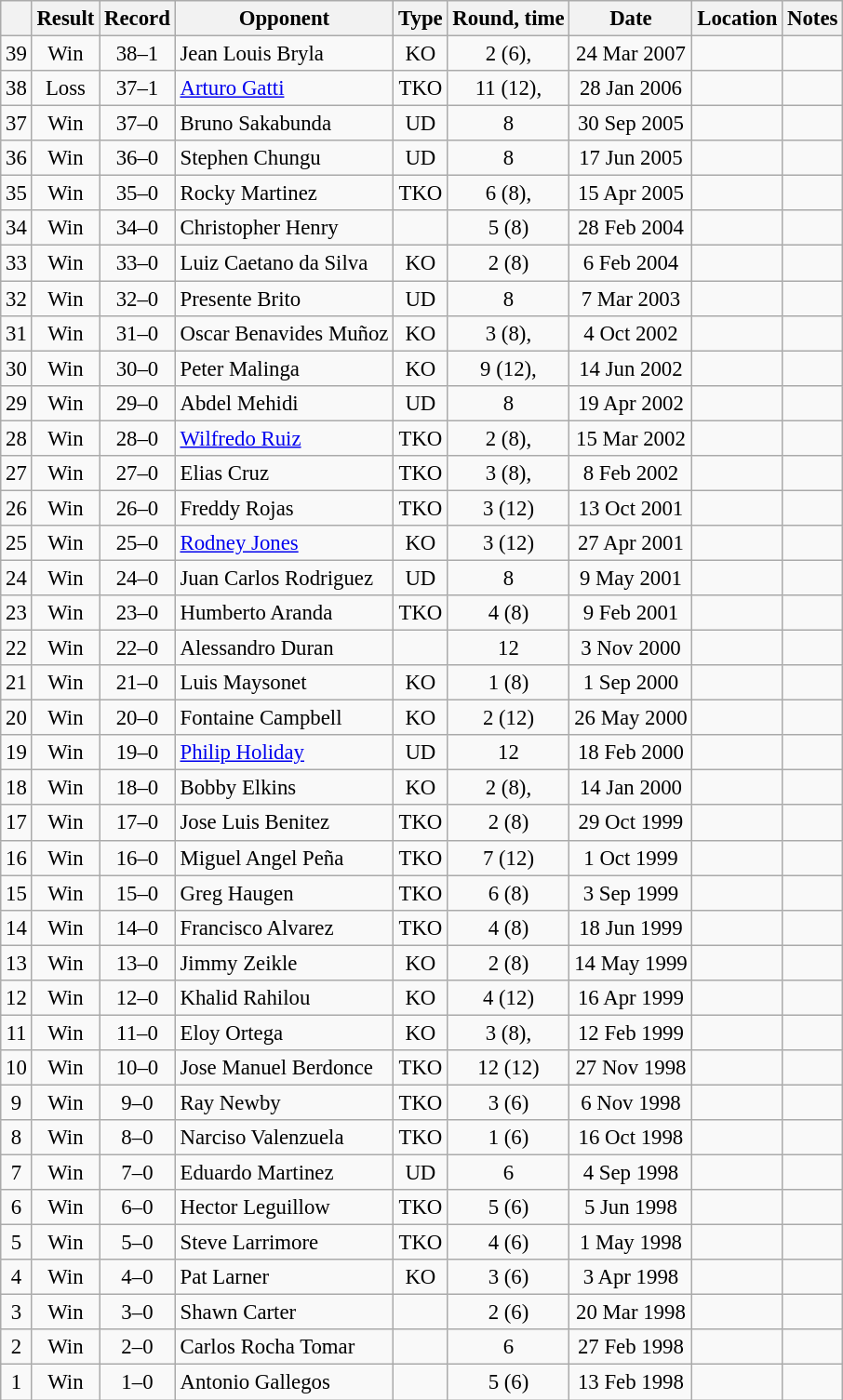<table class="wikitable" style="text-align:center; font-size:95%">
<tr>
<th></th>
<th>Result</th>
<th>Record</th>
<th>Opponent</th>
<th>Type</th>
<th>Round, time</th>
<th>Date</th>
<th>Location</th>
<th>Notes</th>
</tr>
<tr>
<td>39</td>
<td>Win</td>
<td>38–1</td>
<td style="text-align:left;"> Jean Louis Bryla</td>
<td>KO</td>
<td>2 (6), </td>
<td>24 Mar 2007</td>
<td style="text-align:left;"> </td>
<td></td>
</tr>
<tr>
<td>38</td>
<td>Loss</td>
<td>37–1</td>
<td style="text-align:left;"> <a href='#'>Arturo Gatti</a></td>
<td>TKO</td>
<td>11 (12), </td>
<td>28 Jan 2006</td>
<td style="text-align:left;"> </td>
<td style="text-align:left;"></td>
</tr>
<tr>
<td>37</td>
<td>Win</td>
<td>37–0</td>
<td style="text-align:left;"> Bruno Sakabunda</td>
<td>UD</td>
<td>8</td>
<td>30 Sep 2005</td>
<td style="text-align:left;"> </td>
<td></td>
</tr>
<tr>
<td>36</td>
<td>Win</td>
<td>36–0</td>
<td style="text-align:left;"> Stephen Chungu</td>
<td>UD</td>
<td>8</td>
<td>17 Jun 2005</td>
<td style="text-align:left;"> </td>
<td></td>
</tr>
<tr>
<td>35</td>
<td>Win</td>
<td>35–0</td>
<td style="text-align:left;"> Rocky Martinez</td>
<td>TKO</td>
<td>6 (8), </td>
<td>15 Apr 2005</td>
<td style="text-align:left;"> </td>
<td></td>
</tr>
<tr>
<td>34</td>
<td>Win</td>
<td>34–0</td>
<td style="text-align:left;"> Christopher Henry</td>
<td></td>
<td>5 (8)</td>
<td>28 Feb 2004</td>
<td style="text-align:left;"> </td>
<td style="text-align:left;"></td>
</tr>
<tr>
<td>33</td>
<td>Win</td>
<td>33–0</td>
<td style="text-align:left;"> Luiz Caetano da Silva</td>
<td>KO</td>
<td>2 (8)</td>
<td>6 Feb 2004</td>
<td style="text-align:left;"> </td>
<td></td>
</tr>
<tr>
<td>32</td>
<td>Win</td>
<td>32–0</td>
<td style="text-align:left;"> Presente Brito</td>
<td>UD</td>
<td>8</td>
<td>7 Mar 2003</td>
<td style="text-align:left;"> </td>
<td></td>
</tr>
<tr>
<td>31</td>
<td>Win</td>
<td>31–0</td>
<td style="text-align:left;"> Oscar Benavides Muñoz</td>
<td>KO</td>
<td>3 (8), </td>
<td>4 Oct 2002</td>
<td style="text-align:left;"> </td>
<td></td>
</tr>
<tr>
<td>30</td>
<td>Win</td>
<td>30–0</td>
<td style="text-align:left;"> Peter Malinga</td>
<td>KO</td>
<td>9 (12), </td>
<td>14 Jun 2002</td>
<td style="text-align:left;"> </td>
<td style="text-align:left;"></td>
</tr>
<tr>
<td>29</td>
<td>Win</td>
<td>29–0</td>
<td style="text-align:left;"> Abdel Mehidi</td>
<td>UD</td>
<td>8</td>
<td>19 Apr 2002</td>
<td style="text-align:left;"> </td>
<td></td>
</tr>
<tr>
<td>28</td>
<td>Win</td>
<td>28–0</td>
<td style="text-align:left;"> <a href='#'>Wilfredo Ruiz</a></td>
<td>TKO</td>
<td>2 (8), </td>
<td>15 Mar 2002</td>
<td style="text-align:left;"> </td>
<td></td>
</tr>
<tr>
<td>27</td>
<td>Win</td>
<td>27–0</td>
<td style="text-align:left;"> Elias Cruz</td>
<td>TKO</td>
<td>3 (8), </td>
<td>8 Feb 2002</td>
<td style="text-align:left;"> </td>
<td></td>
</tr>
<tr>
<td>26</td>
<td>Win</td>
<td>26–0</td>
<td style="text-align:left;"> Freddy Rojas</td>
<td>TKO</td>
<td>3 (12)</td>
<td>13 Oct 2001</td>
<td style="text-align:left;"> </td>
<td style="text-align:left;"></td>
</tr>
<tr>
<td>25</td>
<td>Win</td>
<td>25–0</td>
<td style="text-align:left;"> <a href='#'>Rodney Jones</a></td>
<td>KO</td>
<td>3 (12)</td>
<td>27 Apr 2001</td>
<td style="text-align:left;"> </td>
<td style="text-align:left;"></td>
</tr>
<tr>
<td>24</td>
<td>Win</td>
<td>24–0</td>
<td style="text-align:left;"> Juan Carlos Rodriguez</td>
<td>UD</td>
<td>8</td>
<td>9 May 2001</td>
<td style="text-align:left;"> </td>
<td></td>
</tr>
<tr>
<td>23</td>
<td>Win</td>
<td>23–0</td>
<td style="text-align:left;"> Humberto Aranda</td>
<td>TKO</td>
<td>4 (8)</td>
<td>9 Feb 2001</td>
<td style="text-align:left;"> </td>
<td></td>
</tr>
<tr>
<td>22</td>
<td>Win</td>
<td>22–0</td>
<td style="text-align:left;"> Alessandro Duran</td>
<td></td>
<td>12</td>
<td>3 Nov 2000</td>
<td style="text-align:left;"> </td>
<td style="text-align:left;"></td>
</tr>
<tr>
<td>21</td>
<td>Win</td>
<td>21–0</td>
<td style="text-align:left;"> Luis Maysonet</td>
<td>KO</td>
<td>1 (8)</td>
<td>1 Sep 2000</td>
<td style="text-align:left;"> </td>
<td></td>
</tr>
<tr>
<td>20</td>
<td>Win</td>
<td>20–0</td>
<td style="text-align:left;"> Fontaine Campbell</td>
<td>KO</td>
<td>2 (12)</td>
<td>26 May 2000</td>
<td style="text-align:left;"> </td>
<td style="text-align:left;"></td>
</tr>
<tr>
<td>19</td>
<td>Win</td>
<td>19–0</td>
<td style="text-align:left;"> <a href='#'>Philip Holiday</a></td>
<td>UD</td>
<td>12</td>
<td>18 Feb 2000</td>
<td style="text-align:left;"> </td>
<td style="text-align:left;"></td>
</tr>
<tr>
<td>18</td>
<td>Win</td>
<td>18–0</td>
<td style="text-align:left;"> Bobby Elkins</td>
<td>KO</td>
<td>2 (8), </td>
<td>14 Jan 2000</td>
<td style="text-align:left;"> </td>
<td></td>
</tr>
<tr>
<td>17</td>
<td>Win</td>
<td>17–0</td>
<td style="text-align:left;"> Jose Luis Benitez</td>
<td>TKO</td>
<td>2 (8)</td>
<td>29 Oct 1999</td>
<td style="text-align:left;"> </td>
<td></td>
</tr>
<tr>
<td>16</td>
<td>Win</td>
<td>16–0</td>
<td style="text-align:left;"> Miguel Angel Peña</td>
<td>TKO</td>
<td>7 (12)</td>
<td>1 Oct 1999</td>
<td style="text-align:left;"> </td>
<td style="text-align:left;"></td>
</tr>
<tr>
<td>15</td>
<td>Win</td>
<td>15–0</td>
<td style="text-align:left;"> Greg Haugen</td>
<td>TKO</td>
<td>6 (8)</td>
<td>3 Sep 1999</td>
<td style="text-align:left;"> </td>
<td></td>
</tr>
<tr>
<td>14</td>
<td>Win</td>
<td>14–0</td>
<td style="text-align:left;"> Francisco Alvarez</td>
<td>TKO</td>
<td>4 (8)</td>
<td>18 Jun 1999</td>
<td style="text-align:left;"> </td>
<td></td>
</tr>
<tr>
<td>13</td>
<td>Win</td>
<td>13–0</td>
<td style="text-align:left;"> Jimmy Zeikle</td>
<td>KO</td>
<td>2 (8)</td>
<td>14 May 1999</td>
<td style="text-align:left;"> </td>
<td></td>
</tr>
<tr>
<td>12</td>
<td>Win</td>
<td>12–0</td>
<td style="text-align:left;"> Khalid Rahilou</td>
<td>KO</td>
<td>4 (12)</td>
<td>16 Apr 1999</td>
<td style="text-align:left;"> </td>
<td style="text-align:left;"></td>
</tr>
<tr>
<td>11</td>
<td>Win</td>
<td>11–0</td>
<td style="text-align:left;"> Eloy Ortega</td>
<td>KO</td>
<td>3 (8), </td>
<td>12 Feb 1999</td>
<td style="text-align:left;"> </td>
<td></td>
</tr>
<tr>
<td>10</td>
<td>Win</td>
<td>10–0</td>
<td style="text-align:left;"> Jose Manuel Berdonce</td>
<td>TKO</td>
<td>12 (12)</td>
<td>27 Nov 1998</td>
<td style="text-align:left;"> </td>
<td style="text-align:left;"></td>
</tr>
<tr>
<td>9</td>
<td>Win</td>
<td>9–0</td>
<td style="text-align:left;"> Ray Newby</td>
<td>TKO</td>
<td>3 (6)</td>
<td>6 Nov 1998</td>
<td style="text-align:left;"> </td>
<td></td>
</tr>
<tr>
<td>8</td>
<td>Win</td>
<td>8–0</td>
<td style="text-align:left;"> Narciso Valenzuela</td>
<td>TKO</td>
<td>1 (6)</td>
<td>16 Oct 1998</td>
<td style="text-align:left;"> </td>
<td></td>
</tr>
<tr>
<td>7</td>
<td>Win</td>
<td>7–0</td>
<td style="text-align:left;"> Eduardo Martinez</td>
<td>UD</td>
<td>6</td>
<td>4 Sep 1998</td>
<td style="text-align:left;"> </td>
<td></td>
</tr>
<tr>
<td>6</td>
<td>Win</td>
<td>6–0</td>
<td style="text-align:left;"> Hector Leguillow</td>
<td>TKO</td>
<td>5 (6)</td>
<td>5 Jun 1998</td>
<td style="text-align:left;"> </td>
<td></td>
</tr>
<tr>
<td>5</td>
<td>Win</td>
<td>5–0</td>
<td style="text-align:left;"> Steve Larrimore</td>
<td>TKO</td>
<td>4 (6)</td>
<td>1 May 1998</td>
<td style="text-align:left;"> </td>
<td></td>
</tr>
<tr>
<td>4</td>
<td>Win</td>
<td>4–0</td>
<td style="text-align:left;"> Pat Larner</td>
<td>KO</td>
<td>3 (6)</td>
<td>3 Apr 1998</td>
<td style="text-align:left;"> </td>
<td></td>
</tr>
<tr>
<td>3</td>
<td>Win</td>
<td>3–0</td>
<td style="text-align:left;"> Shawn Carter</td>
<td></td>
<td>2 (6)</td>
<td>20 Mar 1998</td>
<td style="text-align:left;"> </td>
<td></td>
</tr>
<tr>
<td>2</td>
<td>Win</td>
<td>2–0</td>
<td style="text-align:left;"> Carlos Rocha Tomar</td>
<td></td>
<td>6</td>
<td>27 Feb 1998</td>
<td style="text-align:left;"> </td>
<td></td>
</tr>
<tr>
<td>1</td>
<td>Win</td>
<td>1–0</td>
<td style="text-align:left;"> Antonio Gallegos</td>
<td></td>
<td>5 (6)</td>
<td>13 Feb 1998</td>
<td style="text-align:left;"> </td>
<td style="text-align:left;"></td>
</tr>
</table>
